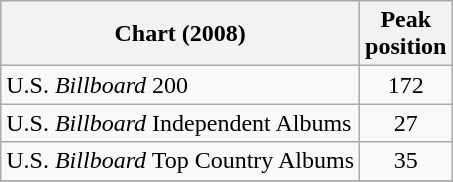<table class="wikitable">
<tr>
<th>Chart (2008)</th>
<th>Peak<br>position</th>
</tr>
<tr>
<td>U.S. <em>Billboard</em> 200</td>
<td align="center">172</td>
</tr>
<tr>
<td>U.S. <em>Billboard</em> Independent Albums</td>
<td align="center">27</td>
</tr>
<tr>
<td>U.S. <em>Billboard</em> Top Country Albums</td>
<td align="center">35</td>
</tr>
<tr>
</tr>
</table>
